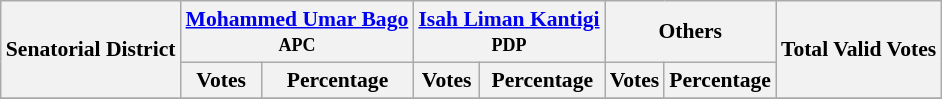<table class="wikitable sortable" style=" font-size: 90%">
<tr>
<th rowspan="2">Senatorial District</th>
<th colspan="2"><a href='#'>Mohammed Umar Bago</a><br><small>APC</small></th>
<th colspan="2"><a href='#'>Isah Liman Kantigi</a><br><small>PDP</small></th>
<th colspan="2">Others</th>
<th rowspan="2">Total Valid Votes</th>
</tr>
<tr>
<th>Votes</th>
<th>Percentage</th>
<th>Votes</th>
<th>Percentage</th>
<th>Votes</th>
<th>Percentage</th>
</tr>
<tr>
</tr>
<tr>
</tr>
<tr>
</tr>
<tr>
</tr>
<tr>
</tr>
<tr>
</tr>
</table>
